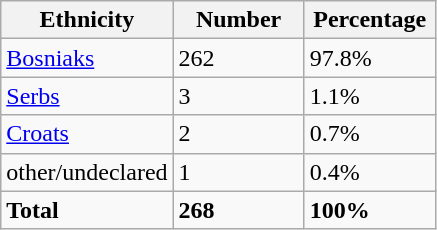<table class="wikitable">
<tr>
<th width="100px">Ethnicity</th>
<th width="80px">Number</th>
<th width="80px">Percentage</th>
</tr>
<tr>
<td><a href='#'>Bosniaks</a></td>
<td>262</td>
<td>97.8%</td>
</tr>
<tr>
<td><a href='#'>Serbs</a></td>
<td>3</td>
<td>1.1%</td>
</tr>
<tr>
<td><a href='#'>Croats</a></td>
<td>2</td>
<td>0.7%</td>
</tr>
<tr>
<td>other/undeclared</td>
<td>1</td>
<td>0.4%</td>
</tr>
<tr>
<td><strong>Total</strong></td>
<td><strong>268</strong></td>
<td><strong>100%</strong></td>
</tr>
</table>
